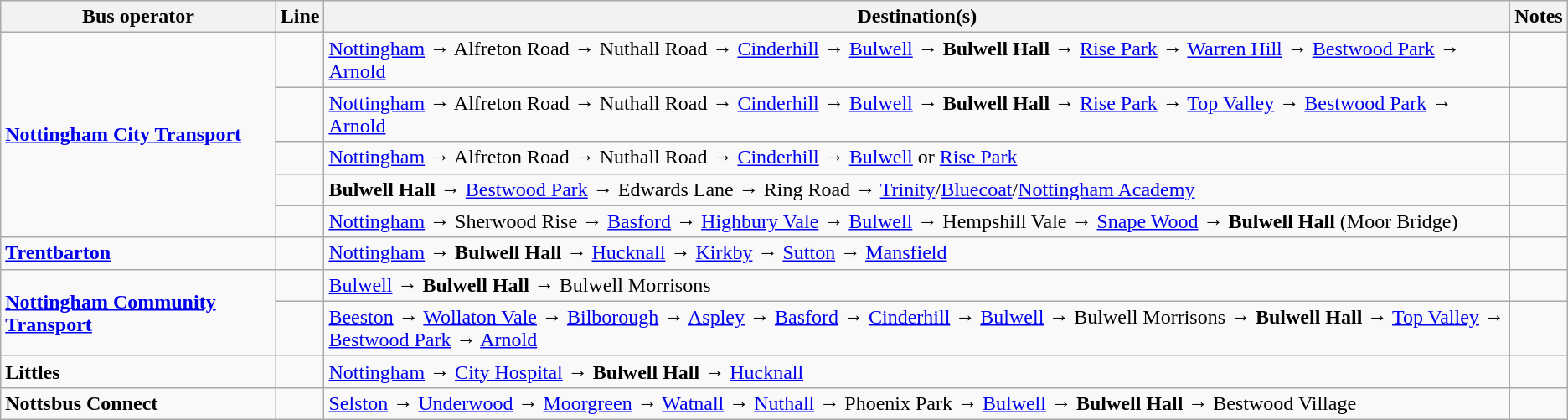<table class="wikitable">
<tr>
<th>Bus operator</th>
<th>Line</th>
<th>Destination(s)</th>
<th>Notes</th>
</tr>
<tr>
<td rowspan="5"><strong><a href='#'>Nottingham City Transport</a></strong></td>
<td><strong></strong></td>
<td><a href='#'>Nottingham</a> → Alfreton Road → Nuthall Road → <a href='#'>Cinderhill</a> → <a href='#'>Bulwell</a> → <strong>Bulwell Hall</strong> → <a href='#'>Rise Park</a> → <a href='#'>Warren Hill</a> → <a href='#'>Bestwood Park</a> → <a href='#'>Arnold</a></td>
<td></td>
</tr>
<tr>
<td><strong></strong></td>
<td><a href='#'>Nottingham</a> → Alfreton Road → Nuthall Road → <a href='#'>Cinderhill</a> → <a href='#'>Bulwell</a> → <strong>Bulwell Hall</strong> → <a href='#'>Rise Park</a> → <a href='#'>Top Valley</a> → <a href='#'>Bestwood Park</a> → <a href='#'>Arnold</a></td>
<td></td>
</tr>
<tr>
<td><strong></strong></td>
<td><a href='#'>Nottingham</a> → Alfreton Road → Nuthall Road → <a href='#'>Cinderhill</a> → <a href='#'>Bulwell</a> or <a href='#'>Rise Park</a></td>
<td></td>
</tr>
<tr>
<td><strong></strong></td>
<td><strong>Bulwell Hall</strong> → <a href='#'>Bestwood Park</a> → Edwards Lane → Ring Road → <a href='#'>Trinity</a>/<a href='#'>Bluecoat</a>/<a href='#'>Nottingham Academy</a></td>
<td></td>
</tr>
<tr>
<td><strong></strong></td>
<td><a href='#'>Nottingham</a> → Sherwood Rise → <a href='#'>Basford</a> → <a href='#'>Highbury Vale</a> → <a href='#'>Bulwell</a> → Hempshill Vale → <a href='#'>Snape Wood</a> → <strong>Bulwell Hall</strong> (Moor Bridge)</td>
<td></td>
</tr>
<tr>
<td rowspan="1"><strong><a href='#'>Trentbarton</a></strong></td>
<td><strong></strong></td>
<td><a href='#'>Nottingham</a> → <strong>Bulwell Hall</strong> → <a href='#'>Hucknall</a> → <a href='#'>Kirkby</a> → <a href='#'>Sutton</a> → <a href='#'>Mansfield</a></td>
<td></td>
</tr>
<tr>
<td rowspan="2"><strong><a href='#'>Nottingham Community Transport</a></strong></td>
<td><strong></strong></td>
<td><a href='#'>Bulwell</a> → <strong>Bulwell Hall</strong> → Bulwell Morrisons</td>
<td></td>
</tr>
<tr>
<td><strong></strong></td>
<td><a href='#'>Beeston</a> → <a href='#'>Wollaton Vale</a> → <a href='#'>Bilborough</a> → <a href='#'>Aspley</a> → <a href='#'>Basford</a> → <a href='#'>Cinderhill</a> → <a href='#'>Bulwell</a> → Bulwell Morrisons → <strong>Bulwell Hall</strong> → <a href='#'>Top Valley</a> → <a href='#'>Bestwood Park</a> → <a href='#'>Arnold</a></td>
<td></td>
</tr>
<tr>
<td rowspan="1"><strong>Littles</strong></td>
<td><strong></strong></td>
<td><a href='#'>Nottingham</a> → <a href='#'>City Hospital</a> → <strong>Bulwell Hall</strong> → <a href='#'>Hucknall</a></td>
<td></td>
</tr>
<tr>
<td rowspan="1"><strong>Nottsbus Connect</strong></td>
<td><strong></strong></td>
<td><a href='#'>Selston</a> → <a href='#'>Underwood</a> → <a href='#'>Moorgreen</a> → <a href='#'>Watnall</a> → <a href='#'>Nuthall</a> → Phoenix Park → <a href='#'>Bulwell</a> → <strong>Bulwell Hall</strong> → Bestwood Village</td>
<td></td>
</tr>
</table>
